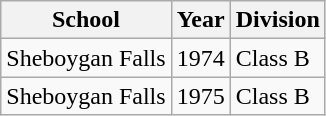<table class="wikitable">
<tr>
<th>School</th>
<th>Year</th>
<th>Division</th>
</tr>
<tr>
<td>Sheboygan Falls</td>
<td>1974</td>
<td>Class B</td>
</tr>
<tr>
<td>Sheboygan Falls</td>
<td>1975</td>
<td>Class B</td>
</tr>
</table>
